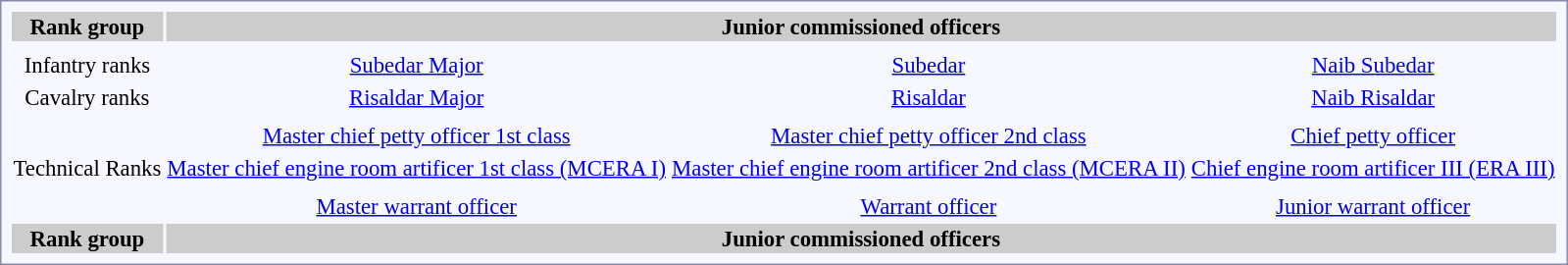<table style="border:1px solid #8888aa; background-color:#f7f8ff; padding:5px; font-size:95%; margin: 0px 12px 12px 0px;">
<tr style="background:#ccc;">
<th>Rank group</th>
<th colspan=3>Junior commissioned officers</th>
</tr>
<tr style="text-align:center;">
<td><strong></strong></td>
<td></td>
<td></td>
<td></td>
</tr>
<tr style="text-align:center;">
<td>Infantry ranks</td>
<td><a href='#'>Subedar Major</a></td>
<td><a href='#'>Subedar</a></td>
<td><a href='#'>Naib Subedar</a></td>
</tr>
<tr style="text-align:center;">
<td>Cavalry ranks</td>
<td><a href='#'>Risaldar Major</a><br></td>
<td><a href='#'>Risaldar</a><br></td>
<td><a href='#'>Naib Risaldar</a><br></td>
</tr>
<tr style="text-align:center;">
<td rowspan=2><strong></strong></td>
<td></td>
<td></td>
<td></td>
</tr>
<tr style="text-align:center;">
<td><a href='#'>Master chief petty officer 1st class</a></td>
<td><a href='#'>Master chief petty officer 2nd class</a></td>
<td><a href='#'>Chief petty officer</a></td>
</tr>
<tr style="text-align:center;">
<td>Technical Ranks</td>
<td><a href='#'>Master chief engine room artificer 1st class (MCERA I)</a></td>
<td><a href='#'>Master chief engine room artificer 2nd class (MCERA II)</a></td>
<td><a href='#'>Chief engine room artificer III (ERA III)</a></td>
</tr>
<tr style="text-align:center;">
<td rowspan=2><strong></strong></td>
<td></td>
<td></td>
<td></td>
</tr>
<tr style="text-align:center;">
<td><a href='#'>Master warrant officer</a></td>
<td><a href='#'>Warrant officer</a></td>
<td><a href='#'>Junior warrant officer</a></td>
</tr>
<tr style="background:#ccc;">
<th>Rank group</th>
<th colspan=3>Junior commissioned officers</th>
</tr>
</table>
